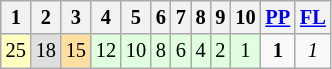<table class="wikitable" style="font-size: 85%;">
<tr>
<th>1</th>
<th>2</th>
<th>3</th>
<th>4</th>
<th>5</th>
<th>6</th>
<th>7</th>
<th>8</th>
<th>9</th>
<th>10</th>
<th><a href='#'>PP</a></th>
<th><a href='#'>FL</a></th>
</tr>
<tr align="center">
<td style="background:#FFFFBF;">25</td>
<td style="background:#DFDFDF;">18</td>
<td style="background:#FFDF9F;">15</td>
<td style="background:#DFFFDF;">12</td>
<td style="background:#DFFFDF;">10</td>
<td style="background:#DFFFDF;">8</td>
<td style="background:#DFFFDF;">6</td>
<td style="background:#DFFFDF;">4</td>
<td style="background:#DFFFDF;">2</td>
<td style="background:#DFFFDF;">1</td>
<td><strong>1</strong></td>
<td><em>1</em></td>
</tr>
</table>
